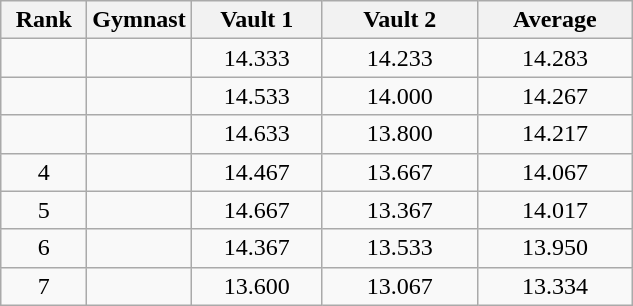<table class="wikitable" style="text-align:center">
<tr>
<th scope="col" style="width:50px;">Rank</th>
<th>Gymnast</th>
<th style="width:5em">Vault 1</th>
<th style="width:6em">Vault 2</th>
<th style="width:6em">Average</th>
</tr>
<tr>
<td></td>
<td align=left></td>
<td>14.333</td>
<td>14.233</td>
<td>14.283</td>
</tr>
<tr>
<td></td>
<td align=left></td>
<td>14.533</td>
<td>14.000</td>
<td>14.267</td>
</tr>
<tr>
<td></td>
<td align=left></td>
<td>14.633</td>
<td>13.800</td>
<td>14.217</td>
</tr>
<tr>
<td>4</td>
<td align=left></td>
<td>14.467</td>
<td>13.667</td>
<td>14.067</td>
</tr>
<tr>
<td>5</td>
<td align=left></td>
<td>14.667</td>
<td>13.367</td>
<td>14.017</td>
</tr>
<tr>
<td>6</td>
<td align=left></td>
<td>14.367</td>
<td>13.533</td>
<td>13.950</td>
</tr>
<tr>
<td>7</td>
<td align=left></td>
<td>13.600</td>
<td>13.067</td>
<td>13.334</td>
</tr>
</table>
